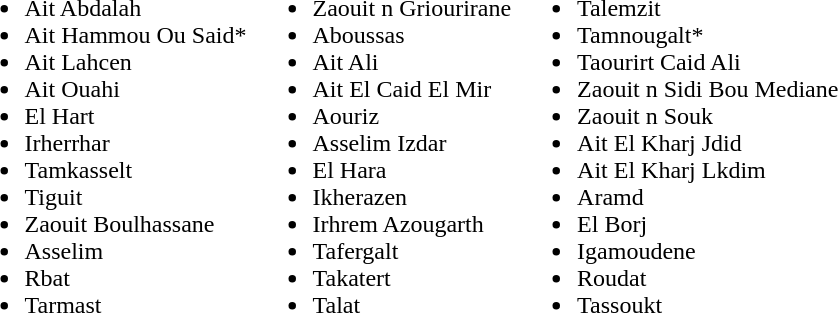<table>
<tr>
<td><br><ul><li>Ait Abdalah</li><li>Ait Hammou Ou Said*</li><li>Ait Lahcen</li><li>Ait Ouahi</li><li>El Hart</li><li>Irherrhar</li><li>Tamkasselt</li><li>Tiguit</li><li>Zaouit Boulhassane</li><li>Asselim</li><li>Rbat</li><li>Tarmast</li></ul></td>
<td><br><ul><li>Zaouit n Griourirane</li><li>Aboussas</li><li>Ait Ali</li><li>Ait El Caid El Mir</li><li>Aouriz</li><li>Asselim Izdar</li><li>El Hara</li><li>Ikherazen</li><li>Irhrem Azougarth</li><li>Tafergalt</li><li>Takatert</li><li>Talat</li></ul></td>
<td><br><ul><li>Talemzit</li><li>Tamnougalt*</li><li>Taourirt Caid Ali</li><li>Zaouit n Sidi Bou Mediane</li><li>Zaouit n Souk</li><li>Ait El Kharj Jdid</li><li>Ait El Kharj Lkdim</li><li>Aramd</li><li>El Borj</li><li>Igamoudene</li><li>Roudat</li><li>Tassoukt</li></ul></td>
</tr>
</table>
